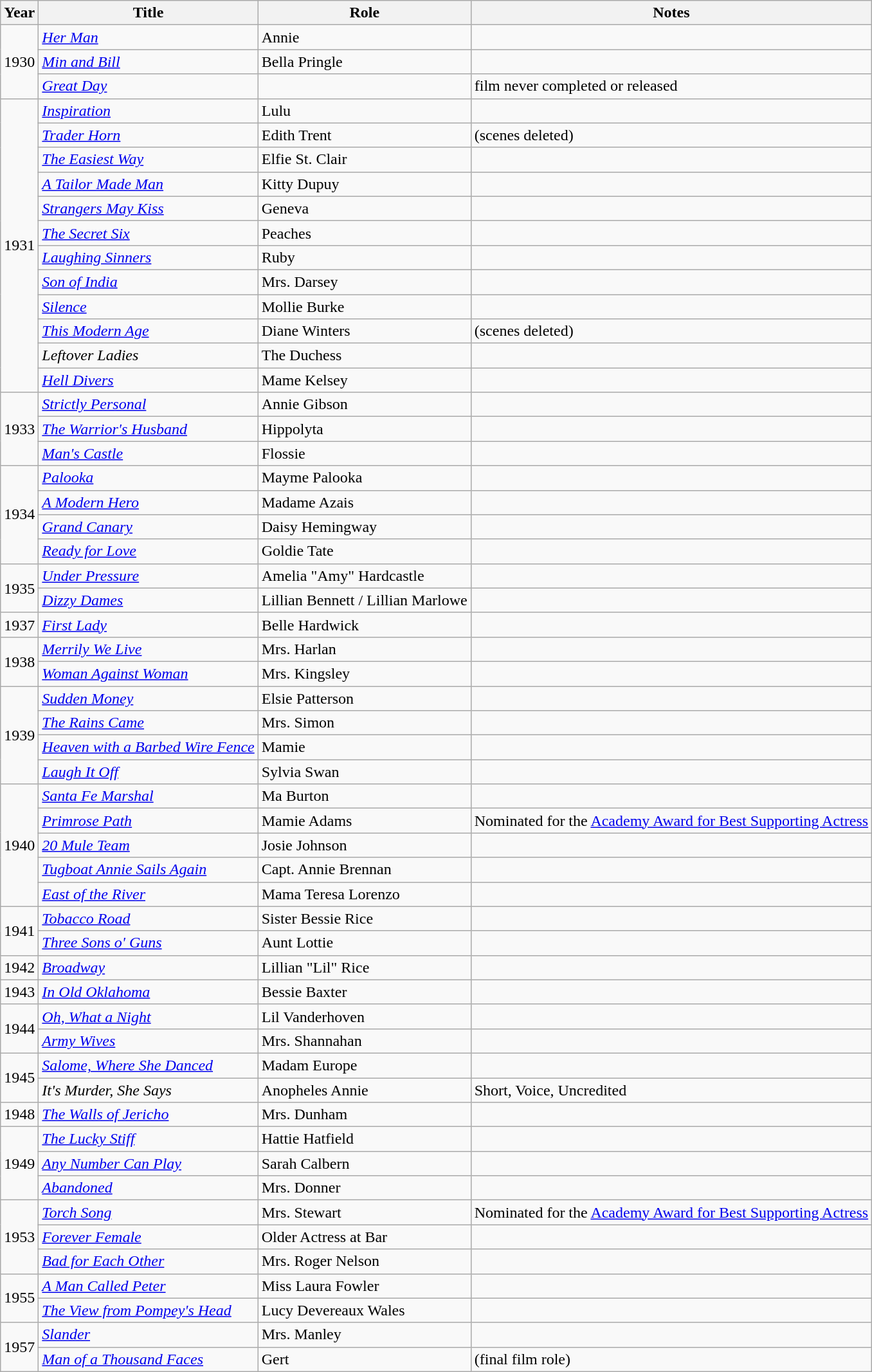<table class="wikitable sortable">
<tr>
<th>Year</th>
<th>Title</th>
<th>Role</th>
<th class="unsortable">Notes</th>
</tr>
<tr>
<td Rowspan=3>1930</td>
<td><em><a href='#'>Her Man</a></em></td>
<td>Annie</td>
<td></td>
</tr>
<tr>
<td><em><a href='#'>Min and Bill</a></em></td>
<td>Bella Pringle</td>
<td></td>
</tr>
<tr>
<td><em><a href='#'>Great Day</a></em></td>
<td></td>
<td>film never completed or released</td>
</tr>
<tr>
<td Rowspan=12>1931</td>
<td><em><a href='#'>Inspiration</a></em></td>
<td>Lulu</td>
<td></td>
</tr>
<tr>
<td><em><a href='#'>Trader Horn</a></em></td>
<td>Edith Trent</td>
<td>(scenes deleted)</td>
</tr>
<tr>
<td><em><a href='#'>The Easiest Way</a></em></td>
<td>Elfie St. Clair</td>
<td></td>
</tr>
<tr>
<td><em><a href='#'>A Tailor Made Man</a></em></td>
<td>Kitty Dupuy</td>
<td></td>
</tr>
<tr>
<td><em><a href='#'>Strangers May Kiss</a></em></td>
<td>Geneva</td>
<td></td>
</tr>
<tr>
<td><em><a href='#'>The Secret Six</a></em></td>
<td>Peaches</td>
<td></td>
</tr>
<tr>
<td><em><a href='#'>Laughing Sinners</a></em></td>
<td>Ruby</td>
<td></td>
</tr>
<tr>
<td><em><a href='#'>Son of India</a></em></td>
<td>Mrs. Darsey</td>
<td></td>
</tr>
<tr>
<td><em><a href='#'>Silence</a></em></td>
<td>Mollie Burke</td>
<td></td>
</tr>
<tr>
<td><em><a href='#'>This Modern Age</a></em></td>
<td>Diane Winters</td>
<td>(scenes deleted)</td>
</tr>
<tr>
<td><em>Leftover Ladies</em></td>
<td>The Duchess</td>
<td></td>
</tr>
<tr>
<td><em><a href='#'>Hell Divers</a></em></td>
<td>Mame Kelsey</td>
<td></td>
</tr>
<tr>
<td Rowspan=3>1933</td>
<td><em><a href='#'>Strictly Personal</a></em></td>
<td>Annie Gibson</td>
<td></td>
</tr>
<tr>
<td><em><a href='#'>The Warrior's Husband</a></em></td>
<td>Hippolyta</td>
<td></td>
</tr>
<tr>
<td><em><a href='#'>Man's Castle</a></em></td>
<td>Flossie</td>
<td></td>
</tr>
<tr>
<td Rowspan=4>1934</td>
<td><em><a href='#'>Palooka</a></em></td>
<td>Mayme Palooka</td>
<td></td>
</tr>
<tr>
<td><em><a href='#'>A Modern Hero</a></em></td>
<td>Madame Azais</td>
<td></td>
</tr>
<tr>
<td><em><a href='#'>Grand Canary</a></em></td>
<td>Daisy Hemingway</td>
<td></td>
</tr>
<tr>
<td><em><a href='#'>Ready for Love</a></em></td>
<td>Goldie Tate</td>
<td></td>
</tr>
<tr>
<td Rowspan=2>1935</td>
<td><em><a href='#'>Under Pressure</a></em></td>
<td>Amelia "Amy" Hardcastle</td>
<td></td>
</tr>
<tr>
<td><em><a href='#'>Dizzy Dames</a></em></td>
<td>Lillian Bennett / Lillian Marlowe</td>
<td></td>
</tr>
<tr>
<td>1937</td>
<td><em><a href='#'>First Lady</a></em></td>
<td>Belle Hardwick</td>
<td></td>
</tr>
<tr>
<td Rowspan=2>1938</td>
<td><em><a href='#'>Merrily We Live</a></em></td>
<td>Mrs. Harlan</td>
<td></td>
</tr>
<tr>
<td><em><a href='#'>Woman Against Woman</a></em></td>
<td>Mrs. Kingsley</td>
<td></td>
</tr>
<tr>
<td rowspan=4>1939</td>
<td><em><a href='#'>Sudden Money</a></em></td>
<td>Elsie Patterson</td>
<td></td>
</tr>
<tr>
<td><em><a href='#'>The Rains Came</a></em></td>
<td>Mrs. Simon</td>
<td></td>
</tr>
<tr>
<td><em><a href='#'>Heaven with a Barbed Wire Fence</a></em></td>
<td>Mamie</td>
<td></td>
</tr>
<tr>
<td><em><a href='#'>Laugh It Off</a></em></td>
<td>Sylvia Swan</td>
<td></td>
</tr>
<tr>
<td Rowspan=5>1940</td>
<td><em><a href='#'>Santa Fe Marshal</a></em></td>
<td>Ma Burton</td>
<td></td>
</tr>
<tr>
<td><em><a href='#'>Primrose Path</a></em></td>
<td>Mamie Adams</td>
<td>Nominated for the <a href='#'>Academy Award for Best Supporting Actress</a></td>
</tr>
<tr>
<td><em><a href='#'>20 Mule Team</a></em></td>
<td>Josie Johnson</td>
<td></td>
</tr>
<tr>
<td><em><a href='#'>Tugboat Annie Sails Again</a></em></td>
<td>Capt. Annie Brennan</td>
<td></td>
</tr>
<tr>
<td><em><a href='#'>East of the River</a></em></td>
<td>Mama Teresa Lorenzo</td>
<td></td>
</tr>
<tr>
<td Rowspan=2>1941</td>
<td><em><a href='#'>Tobacco Road</a></em></td>
<td>Sister Bessie Rice</td>
<td></td>
</tr>
<tr>
<td><em><a href='#'>Three Sons o' Guns</a></em></td>
<td>Aunt Lottie</td>
<td></td>
</tr>
<tr>
<td>1942</td>
<td><em><a href='#'>Broadway</a></em></td>
<td>Lillian "Lil" Rice</td>
<td></td>
</tr>
<tr>
<td>1943</td>
<td><em><a href='#'>In Old Oklahoma</a></em></td>
<td>Bessie Baxter</td>
<td></td>
</tr>
<tr>
<td Rowspan=2>1944</td>
<td><em><a href='#'>Oh, What a Night</a></em></td>
<td>Lil Vanderhoven</td>
<td></td>
</tr>
<tr>
<td><em><a href='#'>Army Wives</a></em></td>
<td>Mrs. Shannahan</td>
<td></td>
</tr>
<tr>
<td Rowspan=2>1945</td>
<td><em><a href='#'>Salome, Where She Danced</a></em></td>
<td>Madam Europe</td>
<td></td>
</tr>
<tr>
<td><em>It's Murder, She Says</em></td>
<td>Anopheles Annie</td>
<td>Short, Voice, Uncredited</td>
</tr>
<tr>
<td>1948</td>
<td><em><a href='#'>The Walls of Jericho</a></em></td>
<td>Mrs. Dunham</td>
<td></td>
</tr>
<tr>
<td Rowspan=3>1949</td>
<td><em><a href='#'>The Lucky Stiff</a></em></td>
<td>Hattie Hatfield</td>
<td></td>
</tr>
<tr>
<td><em><a href='#'>Any Number Can Play</a></em></td>
<td>Sarah Calbern</td>
<td></td>
</tr>
<tr>
<td><em><a href='#'>Abandoned</a></em></td>
<td>Mrs. Donner</td>
<td></td>
</tr>
<tr>
<td Rowspan=3>1953</td>
<td><em><a href='#'>Torch Song</a></em></td>
<td>Mrs. Stewart</td>
<td>Nominated for the <a href='#'>Academy Award for Best Supporting Actress</a></td>
</tr>
<tr>
<td><em><a href='#'>Forever Female</a></em></td>
<td>Older Actress at Bar</td>
<td></td>
</tr>
<tr>
<td><em><a href='#'>Bad for Each Other</a></em></td>
<td>Mrs. Roger Nelson</td>
<td></td>
</tr>
<tr>
<td Rowspan=2>1955</td>
<td><em><a href='#'>A Man Called Peter</a></em></td>
<td>Miss Laura Fowler</td>
<td></td>
</tr>
<tr>
<td><em><a href='#'>The View from Pompey's Head</a></em></td>
<td>Lucy Devereaux Wales</td>
<td></td>
</tr>
<tr>
<td Rowspan=2>1957</td>
<td><em><a href='#'>Slander</a></em></td>
<td>Mrs. Manley</td>
<td></td>
</tr>
<tr>
<td><em><a href='#'>Man of a Thousand Faces</a></em></td>
<td>Gert</td>
<td>(final film role)</td>
</tr>
</table>
